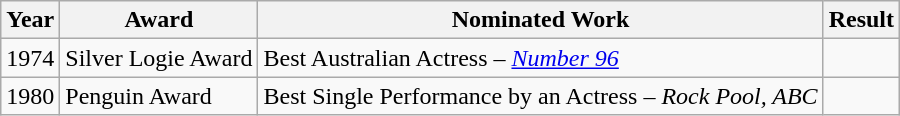<table class="wikitable sortable">
<tr>
<th>Year</th>
<th>Award</th>
<th>Nominated Work</th>
<th>Result</th>
</tr>
<tr>
<td>1974</td>
<td>Silver Logie Award</td>
<td>Best Australian Actress – <em><a href='#'>Number 96</a></em></td>
<td></td>
</tr>
<tr>
<td>1980</td>
<td>Penguin Award</td>
<td>Best Single Performance by an Actress – <em>Rock Pool, ABC</em></td>
<td></td>
</tr>
</table>
